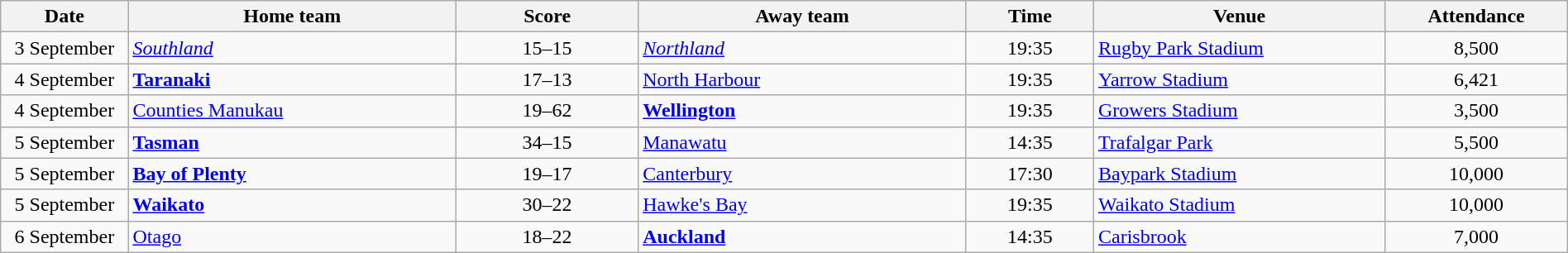<table class="wikitable" width=100%>
<tr>
<th width=7%>Date</th>
<th width=18%>Home team</th>
<th width=10%>Score</th>
<th width=18%>Away team</th>
<th width=7%>Time</th>
<th width=16%>Venue</th>
<th width=10%>Attendance</th>
</tr>
<tr>
<td style="text-align:center">3 September</td>
<td><em><a href='#'>Southland</a></em></td>
<td style="text-align:center">15–15</td>
<td><em><a href='#'>Northland</a></em></td>
<td style="text-align:center">19:35</td>
<td><a href='#'>Rugby Park Stadium</a></td>
<td style="text-align:center">8,500</td>
</tr>
<tr>
<td style="text-align:center">4 September</td>
<td><strong><a href='#'>Taranaki</a></strong></td>
<td style="text-align:center">17–13</td>
<td><a href='#'>North Harbour</a></td>
<td style="text-align:center">19:35</td>
<td><a href='#'>Yarrow Stadium</a></td>
<td style="text-align:center">6,421</td>
</tr>
<tr>
<td style="text-align:center">4 September</td>
<td><a href='#'>Counties Manukau</a></td>
<td style="text-align:center">19–62</td>
<td><strong><a href='#'>Wellington</a></strong></td>
<td style="text-align:center">19:35</td>
<td><a href='#'>Growers Stadium</a></td>
<td style="text-align:center">3,500</td>
</tr>
<tr>
<td style="text-align:center">5 September</td>
<td><strong><a href='#'>Tasman</a></strong></td>
<td style="text-align:center">34–15</td>
<td><a href='#'>Manawatu</a></td>
<td style="text-align:center">14:35</td>
<td><a href='#'>Trafalgar Park</a></td>
<td style="text-align:center">5,500</td>
</tr>
<tr>
<td style="text-align:center">5 September</td>
<td><strong><a href='#'>Bay of Plenty</a></strong></td>
<td style="text-align:center">19–17</td>
<td><a href='#'>Canterbury</a></td>
<td style="text-align:center">17:30</td>
<td><a href='#'>Baypark Stadium</a></td>
<td style="text-align:center">10,000</td>
</tr>
<tr>
<td style="text-align:center">5 September</td>
<td><strong><a href='#'>Waikato</a></strong></td>
<td style="text-align:center">30–22</td>
<td><a href='#'>Hawke's Bay</a></td>
<td style="text-align:center">19:35</td>
<td><a href='#'>Waikato Stadium</a></td>
<td style="text-align:center">10,000</td>
</tr>
<tr>
<td style="text-align:center">6 September</td>
<td><a href='#'>Otago</a></td>
<td style="text-align:center">18–22</td>
<td><strong><a href='#'>Auckland</a></strong></td>
<td style="text-align:center">14:35</td>
<td><a href='#'>Carisbrook</a></td>
<td style="text-align:center">7,000</td>
</tr>
</table>
